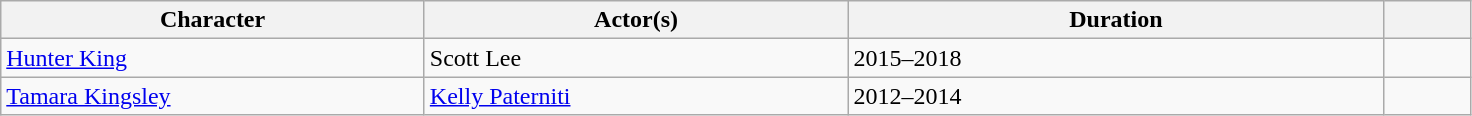<table class=wikitable>
<tr>
<th width=275>Character</th>
<th width=275>Actor(s)</th>
<th width=350>Duration</th>
<th width=50 class=unsortable></th>
</tr>
<tr>
<td><a href='#'>Hunter King</a></td>
<td>Scott Lee</td>
<td>2015–2018</td>
<td></td>
</tr>
<tr>
<td><a href='#'>Tamara Kingsley</a></td>
<td><a href='#'>Kelly Paterniti</a></td>
<td>2012–2014</td>
<td></td>
</tr>
</table>
